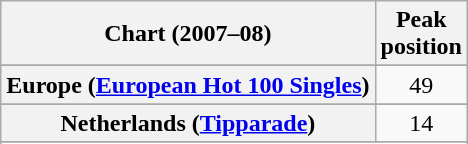<table class="wikitable plainrowheaders sortable" style="text-align:center">
<tr>
<th align="center">Chart (2007–08)</th>
<th align="center">Peak<br>position</th>
</tr>
<tr>
</tr>
<tr>
</tr>
<tr>
<th scope="row">Europe (<a href='#'>European Hot 100 Singles</a>)</th>
<td>49</td>
</tr>
<tr>
</tr>
<tr>
</tr>
<tr>
</tr>
<tr>
<th scope="row">Netherlands (<a href='#'>Tipparade</a>)</th>
<td>14</td>
</tr>
<tr>
</tr>
<tr>
</tr>
<tr>
</tr>
<tr>
</tr>
<tr>
</tr>
</table>
